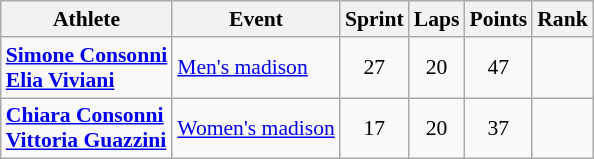<table class=wikitable style=font-size:90%;text-align:center>
<tr>
<th>Athlete</th>
<th>Event</th>
<th>Sprint</th>
<th>Laps</th>
<th>Points</th>
<th>Rank</th>
</tr>
<tr>
<td align=left><strong><a href='#'>Simone Consonni</a><br><a href='#'>Elia Viviani</a></strong></td>
<td align=left><a href='#'>Men's madison</a></td>
<td>27</td>
<td>20</td>
<td>47</td>
<td></td>
</tr>
<tr>
<td align=left><strong><a href='#'>Chiara Consonni</a></strong><br><strong><a href='#'>Vittoria Guazzini</a></strong></td>
<td align=left><a href='#'>Women's madison</a></td>
<td>17</td>
<td>20</td>
<td>37</td>
<td></td>
</tr>
</table>
